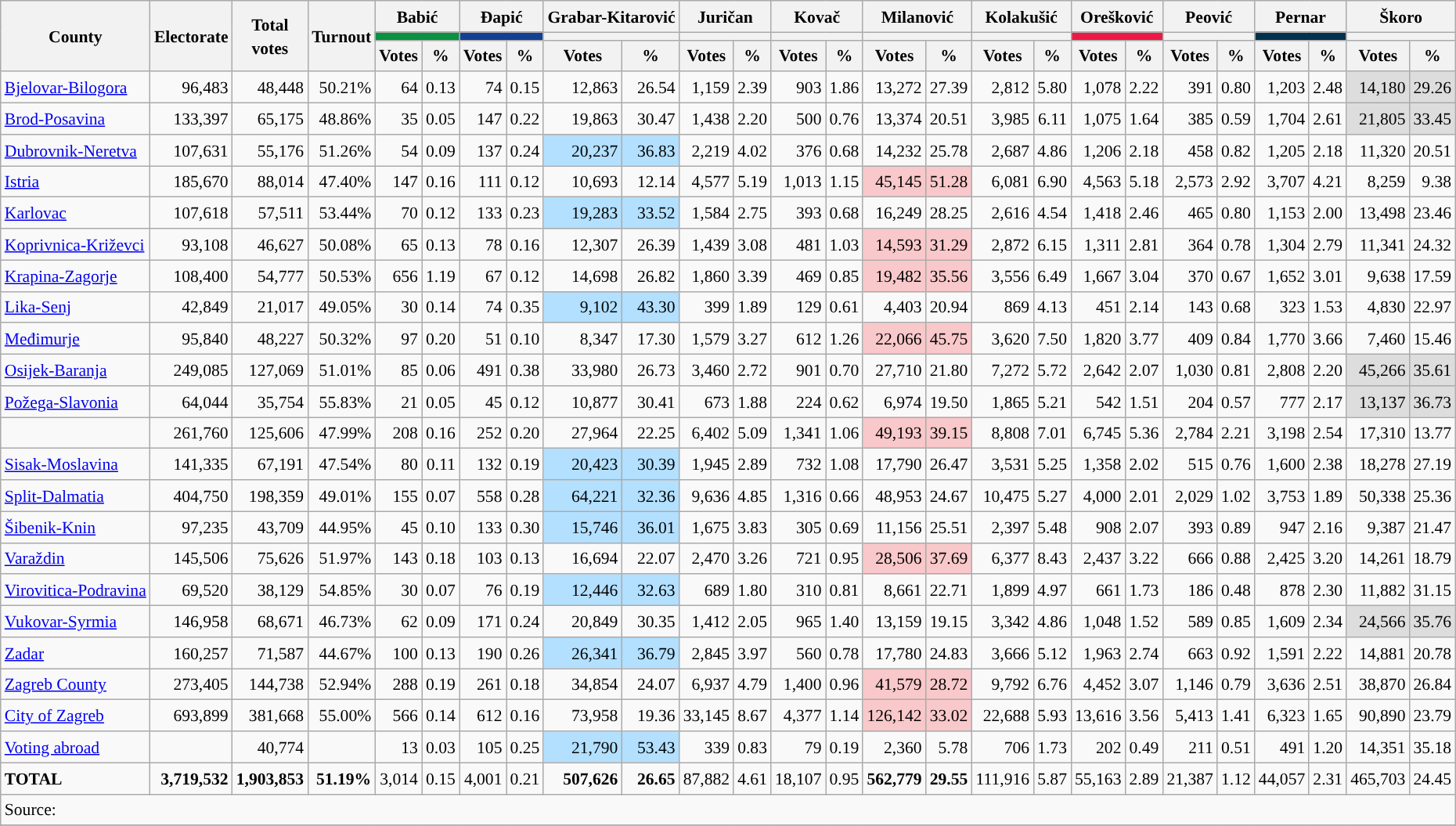<table class="wikitable sortable" style="font-size:90%; line-height:20px">
<tr>
<th rowspan=3>County</th>
<th rowspan=3>Electorate</th>
<th rowspan=3>Total<br>votes</th>
<th rowspan=3>Turnout</th>
<th colspan=2>Babić</th>
<th colspan=2>Đapić</th>
<th colspan=2>Grabar-Kitarović</th>
<th colspan=2>Juričan</th>
<th colspan=2>Kovač</th>
<th colspan=2>Milanović</th>
<th colspan=2>Kolakušić</th>
<th colspan=2>Orešković</th>
<th colspan=2>Peović</th>
<th colspan=2>Pernar</th>
<th colspan=2>Škoro</th>
</tr>
<tr>
<th colspan=2 style="background:#099240";></th>
<th colspan=2 style="background:#134094";></th>
<th colspan=2 style="background:"></th>
<th colspan=2 style="background:"></th>
<th colspan=2 style="background:"></th>
<th colspan=2 style="background:"></th>
<th colspan=2 style="background:"></th>
<th colspan=2 style="background:#ED1846";></th>
<th colspan=2 style="background:"></th>
<th colspan=2 style="background:#00324E";></th>
<th colspan=2 style="background:"></th>
</tr>
<tr>
<th>Votes</th>
<th>%</th>
<th>Votes</th>
<th>%</th>
<th>Votes</th>
<th>%</th>
<th>Votes</th>
<th>%</th>
<th>Votes</th>
<th>%</th>
<th>Votes</th>
<th>%</th>
<th>Votes</th>
<th>%</th>
<th>Votes</th>
<th>%</th>
<th>Votes</th>
<th>%</th>
<th>Votes</th>
<th>%</th>
<th>Votes</th>
<th>%</th>
</tr>
<tr align=right>
<td align=left><a href='#'>Bjelovar-Bilogora</a></td>
<td>96,483</td>
<td>48,448</td>
<td>50.21%</td>
<td>64</td>
<td>0.13</td>
<td>74</td>
<td>0.15</td>
<td>12,863</td>
<td>26.54</td>
<td>1,159</td>
<td>2.39</td>
<td>903</td>
<td>1.86</td>
<td>13,272</td>
<td>27.39</td>
<td>2,812</td>
<td>5.80</td>
<td>1,078</td>
<td>2.22</td>
<td>391</td>
<td>0.80</td>
<td>1,203</td>
<td>2.48</td>
<td style="background:#DDDDDD;">14,180</td>
<td style="background:#DDDDDD;">29.26</td>
</tr>
<tr align=right>
<td align=left><a href='#'>Brod-Posavina</a></td>
<td>133,397</td>
<td>65,175</td>
<td>48.86%</td>
<td>35</td>
<td>0.05</td>
<td>147</td>
<td>0.22</td>
<td>19,863</td>
<td>30.47</td>
<td>1,438</td>
<td>2.20</td>
<td>500</td>
<td>0.76</td>
<td>13,374</td>
<td>20.51</td>
<td>3,985</td>
<td>6.11</td>
<td>1,075</td>
<td>1.64</td>
<td>385</td>
<td>0.59</td>
<td>1,704</td>
<td>2.61</td>
<td style="background:#DDDDDD;">21,805</td>
<td style="background:#DDDDDD;">33.45</td>
</tr>
<tr align=right>
<td align=left><a href='#'>Dubrovnik-Neretva</a></td>
<td>107,631</td>
<td>55,176</td>
<td>51.26%</td>
<td>54</td>
<td>0.09</td>
<td>137</td>
<td>0.24</td>
<td style="background:#B3E0FF;">20,237</td>
<td style="background:#B3E0FF;">36.83</td>
<td>2,219</td>
<td>4.02</td>
<td>376</td>
<td>0.68</td>
<td>14,232</td>
<td>25.78</td>
<td>2,687</td>
<td>4.86</td>
<td>1,206</td>
<td>2.18</td>
<td>458</td>
<td>0.82</td>
<td>1,205</td>
<td>2.18</td>
<td>11,320</td>
<td>20.51</td>
</tr>
<tr align=right>
<td align=left><a href='#'>Istria</a></td>
<td>185,670</td>
<td>88,014</td>
<td>47.40%</td>
<td>147</td>
<td>0.16</td>
<td>111</td>
<td>0.12</td>
<td>10,693</td>
<td>12.14</td>
<td>4,577</td>
<td>5.19</td>
<td>1,013</td>
<td>1.15</td>
<td style="background:#F9C8CA;">45,145</td>
<td style="background:#F9C8CA;">51.28</td>
<td>6,081</td>
<td>6.90</td>
<td>4,563</td>
<td>5.18</td>
<td>2,573</td>
<td>2.92</td>
<td>3,707</td>
<td>4.21</td>
<td>8,259</td>
<td>9.38</td>
</tr>
<tr align=right>
<td align=left><a href='#'>Karlovac</a></td>
<td>107,618</td>
<td>57,511</td>
<td>53.44%</td>
<td>70</td>
<td>0.12</td>
<td>133</td>
<td>0.23</td>
<td style="background:#B3E0FF;">19,283</td>
<td style="background:#B3E0FF;">33.52</td>
<td>1,584</td>
<td>2.75</td>
<td>393</td>
<td>0.68</td>
<td>16,249</td>
<td>28.25</td>
<td>2,616</td>
<td>4.54</td>
<td>1,418</td>
<td>2.46</td>
<td>465</td>
<td>0.80</td>
<td>1,153</td>
<td>2.00</td>
<td>13,498</td>
<td>23.46</td>
</tr>
<tr align=right>
<td align=left><a href='#'>Koprivnica-Križevci</a></td>
<td>93,108</td>
<td>46,627</td>
<td>50.08%</td>
<td>65</td>
<td>0.13</td>
<td>78</td>
<td>0.16</td>
<td>12,307</td>
<td>26.39</td>
<td>1,439</td>
<td>3.08</td>
<td>481</td>
<td>1.03</td>
<td style="background:#F9C8CA;">14,593</td>
<td style="background:#F9C8CA;">31.29</td>
<td>2,872</td>
<td>6.15</td>
<td>1,311</td>
<td>2.81</td>
<td>364</td>
<td>0.78</td>
<td>1,304</td>
<td>2.79</td>
<td>11,341</td>
<td>24.32</td>
</tr>
<tr align=right>
<td align=left><a href='#'>Krapina-Zagorje</a></td>
<td>108,400</td>
<td>54,777</td>
<td>50.53%</td>
<td>656</td>
<td>1.19</td>
<td>67</td>
<td>0.12</td>
<td>14,698</td>
<td>26.82</td>
<td>1,860</td>
<td>3.39</td>
<td>469</td>
<td>0.85</td>
<td style="background:#F9C8CA;">19,482</td>
<td style="background:#F9C8CA;">35.56</td>
<td>3,556</td>
<td>6.49</td>
<td>1,667</td>
<td>3.04</td>
<td>370</td>
<td>0.67</td>
<td>1,652</td>
<td>3.01</td>
<td>9,638</td>
<td>17.59</td>
</tr>
<tr align=right>
<td align=left><a href='#'>Lika-Senj</a></td>
<td>42,849</td>
<td>21,017</td>
<td>49.05%</td>
<td>30</td>
<td>0.14</td>
<td>74</td>
<td>0.35</td>
<td style="background:#B3E0FF;">9,102</td>
<td style="background:#B3E0FF;">43.30</td>
<td>399</td>
<td>1.89</td>
<td>129</td>
<td>0.61</td>
<td>4,403</td>
<td>20.94</td>
<td>869</td>
<td>4.13</td>
<td>451</td>
<td>2.14</td>
<td>143</td>
<td>0.68</td>
<td>323</td>
<td>1.53</td>
<td>4,830</td>
<td>22.97</td>
</tr>
<tr align=right>
<td align=left><a href='#'>Međimurje</a></td>
<td>95,840</td>
<td>48,227</td>
<td>50.32%</td>
<td>97</td>
<td>0.20</td>
<td>51</td>
<td>0.10</td>
<td>8,347</td>
<td>17.30</td>
<td>1,579</td>
<td>3.27</td>
<td>612</td>
<td>1.26</td>
<td style="background:#F9C8CA;">22,066</td>
<td style="background:#F9C8CA;">45.75</td>
<td>3,620</td>
<td>7.50</td>
<td>1,820</td>
<td>3.77</td>
<td>409</td>
<td>0.84</td>
<td>1,770</td>
<td>3.66</td>
<td>7,460</td>
<td>15.46</td>
</tr>
<tr align=right>
<td align=left><a href='#'>Osijek-Baranja</a></td>
<td>249,085</td>
<td>127,069</td>
<td>51.01%</td>
<td>85</td>
<td>0.06</td>
<td>491</td>
<td>0.38</td>
<td>33,980</td>
<td>26.73</td>
<td>3,460</td>
<td>2.72</td>
<td>901</td>
<td>0.70</td>
<td>27,710</td>
<td>21.80</td>
<td>7,272</td>
<td>5.72</td>
<td>2,642</td>
<td>2.07</td>
<td>1,030</td>
<td>0.81</td>
<td>2,808</td>
<td>2.20</td>
<td style="background:#DDDDDD;">45,266</td>
<td style="background:#DDDDDD;">35.61</td>
</tr>
<tr align=right>
<td align=left><a href='#'>Požega-Slavonia</a></td>
<td>64,044</td>
<td>35,754</td>
<td>55.83%</td>
<td>21</td>
<td>0.05</td>
<td>45</td>
<td>0.12</td>
<td>10,877</td>
<td>30.41</td>
<td>673</td>
<td>1.88</td>
<td>224</td>
<td>0.62</td>
<td>6,974</td>
<td>19.50</td>
<td>1,865</td>
<td>5.21</td>
<td>542</td>
<td>1.51</td>
<td>204</td>
<td>0.57</td>
<td>777</td>
<td>2.17</td>
<td style="background:#DDDDDD;">13,137</td>
<td style="background:#DDDDDD;">36.73</td>
</tr>
<tr align=right>
<td align=left></td>
<td>261,760</td>
<td>125,606</td>
<td>47.99%</td>
<td>208</td>
<td>0.16</td>
<td>252</td>
<td>0.20</td>
<td>27,964</td>
<td>22.25</td>
<td>6,402</td>
<td>5.09</td>
<td>1,341</td>
<td>1.06</td>
<td style="background:#F9C8CA;">49,193</td>
<td style="background:#F9C8CA;">39.15</td>
<td>8,808</td>
<td>7.01</td>
<td>6,745</td>
<td>5.36</td>
<td>2,784</td>
<td>2.21</td>
<td>3,198</td>
<td>2.54</td>
<td>17,310</td>
<td>13.77</td>
</tr>
<tr align=right>
<td align=left><a href='#'>Sisak-Moslavina</a></td>
<td>141,335</td>
<td>67,191</td>
<td>47.54%</td>
<td>80</td>
<td>0.11</td>
<td>132</td>
<td>0.19</td>
<td style="background:#B3E0FF;">20,423</td>
<td style="background:#B3E0FF;">30.39</td>
<td>1,945</td>
<td>2.89</td>
<td>732</td>
<td>1.08</td>
<td>17,790</td>
<td>26.47</td>
<td>3,531</td>
<td>5.25</td>
<td>1,358</td>
<td>2.02</td>
<td>515</td>
<td>0.76</td>
<td>1,600</td>
<td>2.38</td>
<td>18,278</td>
<td>27.19</td>
</tr>
<tr align=right>
<td align=left><a href='#'>Split-Dalmatia</a></td>
<td>404,750</td>
<td>198,359</td>
<td>49.01%</td>
<td>155</td>
<td>0.07</td>
<td>558</td>
<td>0.28</td>
<td style="background:#B3E0FF;">64,221</td>
<td style="background:#B3E0FF;">32.36</td>
<td>9,636</td>
<td>4.85</td>
<td>1,316</td>
<td>0.66</td>
<td>48,953</td>
<td>24.67</td>
<td>10,475</td>
<td>5.27</td>
<td>4,000</td>
<td>2.01</td>
<td>2,029</td>
<td>1.02</td>
<td>3,753</td>
<td>1.89</td>
<td>50,338</td>
<td>25.36</td>
</tr>
<tr align=right>
<td align=left><a href='#'>Šibenik-Knin</a></td>
<td>97,235</td>
<td>43,709</td>
<td>44.95%</td>
<td>45</td>
<td>0.10</td>
<td>133</td>
<td>0.30</td>
<td style="background:#B3E0FF;">15,746</td>
<td style="background:#B3E0FF;">36.01</td>
<td>1,675</td>
<td>3.83</td>
<td>305</td>
<td>0.69</td>
<td>11,156</td>
<td>25.51</td>
<td>2,397</td>
<td>5.48</td>
<td>908</td>
<td>2.07</td>
<td>393</td>
<td>0.89</td>
<td>947</td>
<td>2.16</td>
<td>9,387</td>
<td>21.47</td>
</tr>
<tr align=right>
<td align=left><a href='#'>Varaždin</a></td>
<td>145,506</td>
<td>75,626</td>
<td>51.97%</td>
<td>143</td>
<td>0.18</td>
<td>103</td>
<td>0.13</td>
<td>16,694</td>
<td>22.07</td>
<td>2,470</td>
<td>3.26</td>
<td>721</td>
<td>0.95</td>
<td style="background:#F9C8CA;">28,506</td>
<td style="background:#F9C8CA;">37.69</td>
<td>6,377</td>
<td>8.43</td>
<td>2,437</td>
<td>3.22</td>
<td>666</td>
<td>0.88</td>
<td>2,425</td>
<td>3.20</td>
<td>14,261</td>
<td>18.79</td>
</tr>
<tr align=right>
<td align=left><a href='#'>Virovitica-Podravina</a></td>
<td>69,520</td>
<td>38,129</td>
<td>54.85%</td>
<td>30</td>
<td>0.07</td>
<td>76</td>
<td>0.19</td>
<td style="background:#B3E0FF;">12,446</td>
<td style="background:#B3E0FF;">32.63</td>
<td>689</td>
<td>1.80</td>
<td>310</td>
<td>0.81</td>
<td>8,661</td>
<td>22.71</td>
<td>1,899</td>
<td>4.97</td>
<td>661</td>
<td>1.73</td>
<td>186</td>
<td>0.48</td>
<td>878</td>
<td>2.30</td>
<td>11,882</td>
<td>31.15</td>
</tr>
<tr align=right>
<td align=left><a href='#'>Vukovar-Syrmia</a></td>
<td>146,958</td>
<td>68,671</td>
<td>46.73%</td>
<td>62</td>
<td>0.09</td>
<td>171</td>
<td>0.24</td>
<td>20,849</td>
<td>30.35</td>
<td>1,412</td>
<td>2.05</td>
<td>965</td>
<td>1.40</td>
<td>13,159</td>
<td>19.15</td>
<td>3,342</td>
<td>4.86</td>
<td>1,048</td>
<td>1.52</td>
<td>589</td>
<td>0.85</td>
<td>1,609</td>
<td>2.34</td>
<td style="background:#DDDDDD;">24,566</td>
<td style="background:#DDDDDD;">35.76</td>
</tr>
<tr align=right>
<td align=left><a href='#'>Zadar</a></td>
<td>160,257</td>
<td>71,587</td>
<td>44.67%</td>
<td>100</td>
<td>0.13</td>
<td>190</td>
<td>0.26</td>
<td style="background:#B3E0FF;">26,341</td>
<td style="background:#B3E0FF;">36.79</td>
<td>2,845</td>
<td>3.97</td>
<td>560</td>
<td>0.78</td>
<td>17,780</td>
<td>24.83</td>
<td>3,666</td>
<td>5.12</td>
<td>1,963</td>
<td>2.74</td>
<td>663</td>
<td>0.92</td>
<td>1,591</td>
<td>2.22</td>
<td>14,881</td>
<td>20.78</td>
</tr>
<tr align=right>
<td align=left><a href='#'>Zagreb County</a></td>
<td>273,405</td>
<td>144,738</td>
<td>52.94%</td>
<td>288</td>
<td>0.19</td>
<td>261</td>
<td>0.18</td>
<td>34,854</td>
<td>24.07</td>
<td>6,937</td>
<td>4.79</td>
<td>1,400</td>
<td>0.96</td>
<td style="background:#F9C8CA;">41,579</td>
<td style="background:#F9C8CA;">28.72</td>
<td>9,792</td>
<td>6.76</td>
<td>4,452</td>
<td>3.07</td>
<td>1,146</td>
<td>0.79</td>
<td>3,636</td>
<td>2.51</td>
<td>38,870</td>
<td>26.84</td>
</tr>
<tr align=right>
<td align=left><a href='#'>City of Zagreb</a></td>
<td>693,899</td>
<td>381,668</td>
<td>55.00%</td>
<td>566</td>
<td>0.14</td>
<td>612</td>
<td>0.16</td>
<td>73,958</td>
<td>19.36</td>
<td>33,145</td>
<td>8.67</td>
<td>4,377</td>
<td>1.14</td>
<td style="background:#F9C8CA;">126,142</td>
<td style="background:#F9C8CA;">33.02</td>
<td>22,688</td>
<td>5.93</td>
<td>13,616</td>
<td>3.56</td>
<td>5,413</td>
<td>1.41</td>
<td>6,323</td>
<td>1.65</td>
<td>90,890</td>
<td>23.79</td>
</tr>
<tr align=right>
<td align=left><a href='#'>Voting abroad</a></td>
<td></td>
<td>40,774</td>
<td></td>
<td>13</td>
<td>0.03</td>
<td>105</td>
<td>0.25</td>
<td style="background:#B3E0FF;">21,790</td>
<td style="background:#B3E0FF;">53.43</td>
<td>339</td>
<td>0.83</td>
<td>79</td>
<td>0.19</td>
<td>2,360</td>
<td>5.78</td>
<td>706</td>
<td>1.73</td>
<td>202</td>
<td>0.49</td>
<td>211</td>
<td>0.51</td>
<td>491</td>
<td>1.20</td>
<td>14,351</td>
<td>35.18</td>
</tr>
<tr align=right +>
<td align=left><strong>TOTAL</strong></td>
<td><strong>3,719,532</strong></td>
<td><strong>1,903,853</strong></td>
<td><strong>51.19%</strong></td>
<td>3,014</td>
<td>0.15</td>
<td>4,001</td>
<td>0.21</td>
<td><strong>507,626</strong></td>
<td><strong>26.65</strong></td>
<td>87,882</td>
<td>4.61</td>
<td>18,107</td>
<td>0.95</td>
<td><strong>562,779</strong></td>
<td><strong>29.55</strong></td>
<td>111,916</td>
<td>5.87</td>
<td>55,163</td>
<td>2.89</td>
<td>21,387</td>
<td>1.12</td>
<td>44,057</td>
<td>2.31</td>
<td>465,703</td>
<td>24.45</td>
</tr>
<tr class="sortbottom">
<td colspan=26>Source: </td>
</tr>
<tr>
</tr>
</table>
